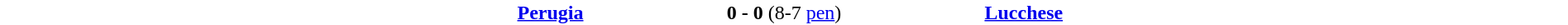<table cellspacing=0 width=100% style=background:#FFFFFF>
<tr>
<td width=22% align=right><strong> <a href='#'>Perugia</a></strong></td>
<td align=center width=15%><strong>0 - 0</strong> (8-7 <a href='#'>pen</a>)</td>
<td width=22%><strong><a href='#'>Lucchese</a></strong></td>
</tr>
</table>
